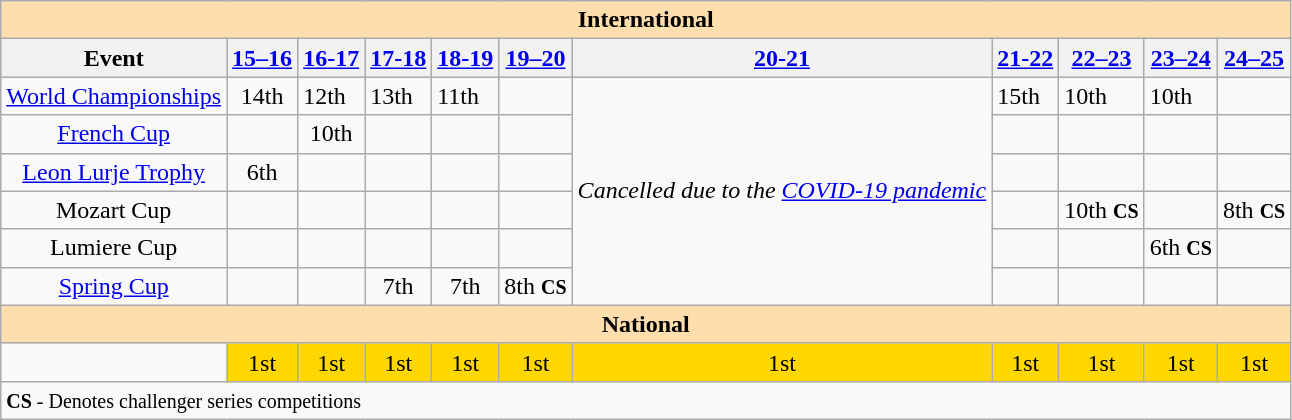<table class="wikitable">
<tr>
<th colspan="11" style="background-color: #ffdead; " align="center"><strong>International</strong></th>
</tr>
<tr>
<th>Event</th>
<th><a href='#'>15–16</a></th>
<th><a href='#'>16-17</a></th>
<th><a href='#'>17-18</a></th>
<th><a href='#'>18-19</a></th>
<th><a href='#'>19–20</a></th>
<th><a href='#'>20-21</a></th>
<th><a href='#'>21-22</a></th>
<th><a href='#'>22–23</a></th>
<th><a href='#'>23–24</a></th>
<th><a href='#'>24–25</a></th>
</tr>
<tr>
<td align="center"><a href='#'>World Championships</a></td>
<td align="center">14th</td>
<td>12th</td>
<td>13th</td>
<td>11th</td>
<td></td>
<td rowspan="6" align="center"><em>Cancelled due to the <a href='#'>COVID-19 pandemic</a></em></td>
<td>15th</td>
<td>10th</td>
<td>10th</td>
<td></td>
</tr>
<tr>
<td align="center"><a href='#'>French Cup</a></td>
<td></td>
<td align="center">10th</td>
<td></td>
<td></td>
<td></td>
<td></td>
<td></td>
<td></td>
<td></td>
</tr>
<tr>
<td align="center"><a href='#'>Leon Lurje Trophy</a></td>
<td align="center">6th</td>
<td></td>
<td align="center"></td>
<td></td>
<td></td>
<td></td>
<td></td>
<td></td>
<td></td>
</tr>
<tr>
<td align="center">Mozart Cup</td>
<td></td>
<td></td>
<td></td>
<td></td>
<td></td>
<td></td>
<td align="center">10th <strong><small>CS</small></strong></td>
<td></td>
<td align="center">8th <small><strong>CS</strong></small></td>
</tr>
<tr>
<td align="center">Lumiere Cup</td>
<td></td>
<td></td>
<td></td>
<td></td>
<td></td>
<td></td>
<td></td>
<td align="center">6th <small><strong>CS</strong></small></td>
<td></td>
</tr>
<tr>
<td align="center"><a href='#'>Spring Cup</a></td>
<td align="center"></td>
<td></td>
<td align="center">7th</td>
<td align="center">7th</td>
<td align="center">8th <small><strong>CS</strong></small></td>
<td></td>
<td></td>
<td></td>
<td></td>
</tr>
<tr>
<th colspan="11" style="background-color: #ffdead; " align="center"><strong>National</strong></th>
</tr>
<tr>
<td align="center"></td>
<td bgcolor="gold" align="center">1st</td>
<td bgcolor="gold" align="center">1st</td>
<td bgcolor="gold" align="center">1st</td>
<td bgcolor="gold" align="center">1st</td>
<td bgcolor="gold" align="center">1st</td>
<td bgcolor="gold" align="center">1st</td>
<td bgcolor="gold" align="center">1st</td>
<td bgcolor="gold" align="center">1st</td>
<td bgcolor="gold" align="center">1st</td>
<td bgcolor="gold" align="center">1st</td>
</tr>
<tr>
<td colspan="11"><small><strong>CS</strong> - Denotes challenger series competitions</small></td>
</tr>
</table>
